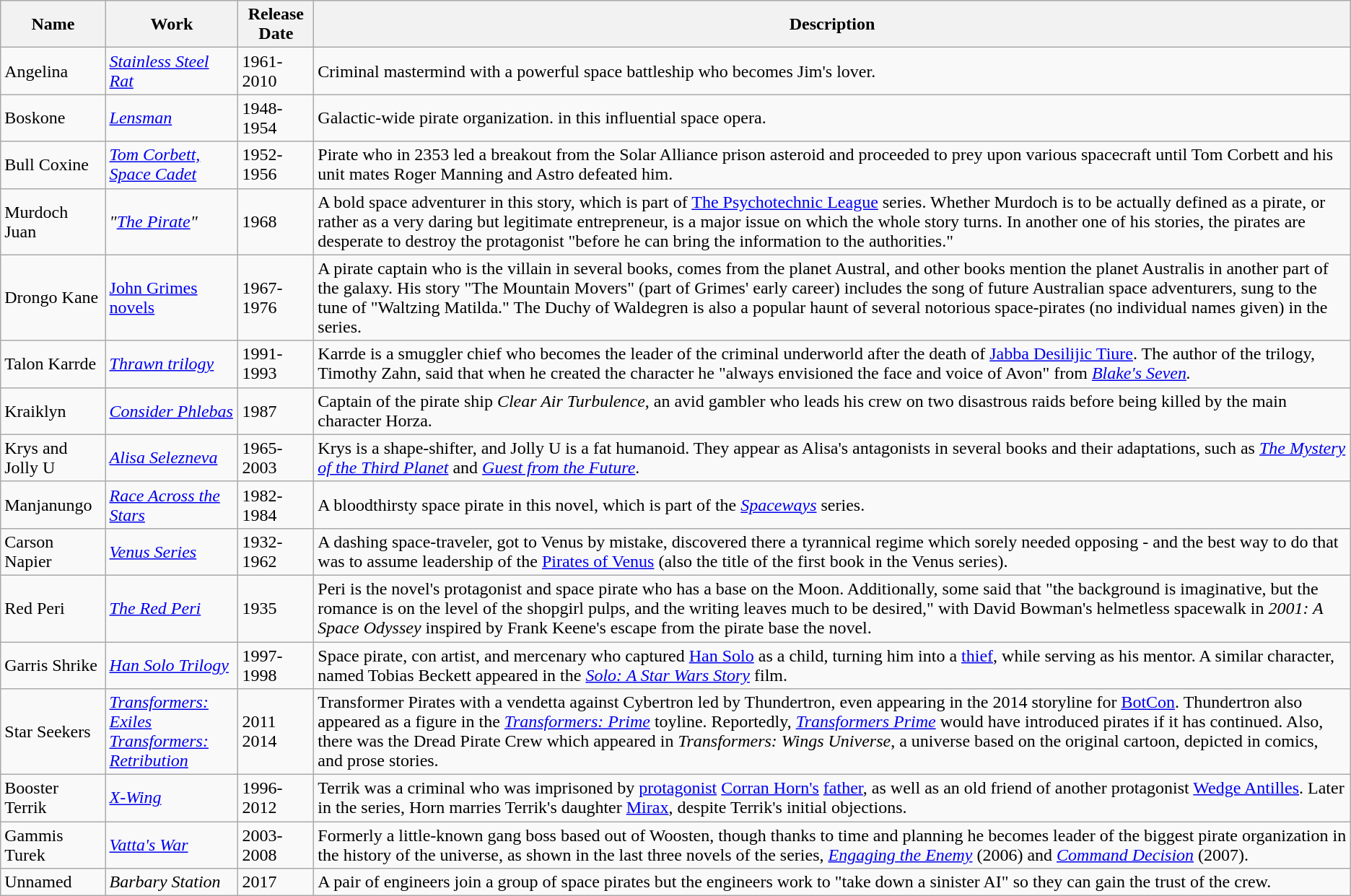<table class="wikitable sortable">
<tr>
<th>Name</th>
<th>Work</th>
<th>Release Date</th>
<th>Description</th>
</tr>
<tr>
<td>Angelina</td>
<td><em><a href='#'>Stainless Steel Rat</a></em></td>
<td>1961-2010</td>
<td>Criminal mastermind with a powerful space battleship who becomes Jim's lover.</td>
</tr>
<tr>
<td>Boskone</td>
<td><em><a href='#'>Lensman</a></em></td>
<td>1948-1954</td>
<td>Galactic-wide pirate organization. in this influential space opera.</td>
</tr>
<tr>
<td>Bull Coxine</td>
<td><em><a href='#'>Tom Corbett, Space Cadet</a></em></td>
<td>1952-1956</td>
<td>Pirate who in 2353 led a breakout from the Solar Alliance prison asteroid and proceeded to prey upon various spacecraft until Tom Corbett and his unit mates Roger Manning and Astro defeated him.</td>
</tr>
<tr>
<td>Murdoch Juan</td>
<td><em>"<a href='#'>The Pirate</a>"</em></td>
<td>1968</td>
<td>A bold space adventurer in this story, which is part of <a href='#'>The Psychotechnic League</a> series. Whether Murdoch is to be actually defined as a pirate, or rather as a very daring but legitimate entrepreneur, is a major issue on which the whole story turns. In another one of his stories, the pirates are desperate to destroy the protagonist "before he can bring the information to the authorities."</td>
</tr>
<tr>
<td>Drongo Kane</td>
<td><a href='#'>John Grimes novels</a></td>
<td>1967-1976</td>
<td>A pirate captain who is the villain in several books, comes from the planet Austral, and other books mention the planet Australis in another part of the galaxy. His story "The Mountain Movers" (part of Grimes' early career) includes the song of future Australian space adventurers, sung to the tune of "Waltzing Matilda." The Duchy of Waldegren is also a popular haunt of several notorious space-pirates (no individual names given) in the series.</td>
</tr>
<tr>
<td>Talon Karrde</td>
<td><em><a href='#'>Thrawn trilogy</a></em></td>
<td>1991-1993</td>
<td>Karrde is a smuggler chief who becomes the leader of the criminal underworld after the death of <a href='#'>Jabba Desilijic Tiure</a>. The author of the trilogy, Timothy Zahn, said that when he created the character he "always envisioned the face and voice of Avon" from <em><a href='#'>Blake's Seven</a>.</em></td>
</tr>
<tr>
<td>Kraiklyn</td>
<td><em><a href='#'>Consider Phlebas</a></em></td>
<td>1987</td>
<td>Captain of the pirate ship <em>Clear Air Turbulence</em>, an avid gambler who leads his crew on two disastrous raids before being killed by the main character Horza.</td>
</tr>
<tr>
<td>Krys and Jolly U</td>
<td><em><a href='#'>Alisa Selezneva</a></em></td>
<td>1965-2003</td>
<td>Krys is a shape-shifter, and Jolly U is a fat humanoid. They appear as Alisa's antagonists in several books and their adaptations, such as <em><a href='#'>The Mystery of the Third Planet</a></em> and <em><a href='#'>Guest from the Future</a></em>.</td>
</tr>
<tr>
<td>Manjanungo</td>
<td><em><a href='#'>Race Across the Stars</a></em></td>
<td>1982-1984</td>
<td>A bloodthirsty space pirate in this novel, which is part of the <em><a href='#'>Spaceways</a></em> series.</td>
</tr>
<tr>
<td>Carson Napier</td>
<td><em><a href='#'>Venus Series</a></em></td>
<td>1932-1962</td>
<td>A dashing space-traveler, got to Venus by mistake, discovered there a tyrannical regime which sorely needed opposing - and the best way to do that was to assume leadership of the <a href='#'>Pirates of Venus</a> (also the title of the first book in the Venus series).</td>
</tr>
<tr>
<td>Red Peri</td>
<td><em><a href='#'>The Red Peri</a></em></td>
<td>1935</td>
<td>Peri is the novel's protagonist and space pirate who has a base on the Moon. Additionally, some said that "the background is imaginative, but the romance is on the level of the shopgirl pulps, and the writing leaves much to be desired," with David Bowman's helmetless spacewalk in <em>2001: A Space Odyssey</em> inspired by Frank Keene's escape from the pirate base the novel.</td>
</tr>
<tr>
<td>Garris Shrike</td>
<td><em><a href='#'>Han Solo Trilogy</a></em></td>
<td>1997-1998</td>
<td>Space pirate, con artist, and mercenary who captured <a href='#'>Han Solo</a> as a child, turning him into a <a href='#'>thief</a>, while serving as his mentor. A similar character, named Tobias Beckett appeared in the <em><a href='#'>Solo: A Star Wars Story</a></em> film.</td>
</tr>
<tr>
<td>Star Seekers</td>
<td><em><a href='#'>Transformers: Exiles</a></em> <br> <em><a href='#'>Transformers: Retribution</a></em></td>
<td>2011 <br> 2014</td>
<td>Transformer Pirates with a vendetta against Cybertron led by Thundertron, even appearing in the 2014 storyline for <a href='#'>BotCon</a>. Thundertron also appeared as a figure in the <em><a href='#'>Transformers: Prime</a></em> toyline. Reportedly, <em><a href='#'>Transformers Prime</a></em> would have introduced pirates if it has continued. Also, there was the Dread Pirate Crew which appeared in <em>Transformers: Wings Universe</em>, a universe based on the original cartoon, depicted in comics, and prose stories.</td>
</tr>
<tr>
<td>Booster Terrik</td>
<td><em><a href='#'>X-Wing</a></em></td>
<td>1996-2012</td>
<td>Terrik was a criminal who was imprisoned by <a href='#'>protagonist</a> <a href='#'>Corran Horn's</a> <a href='#'>father</a>, as well as an old friend of another protagonist <a href='#'>Wedge Antilles</a>. Later in the series, Horn marries Terrik's daughter <a href='#'>Mirax</a>, despite Terrik's initial objections.</td>
</tr>
<tr>
<td>Gammis Turek</td>
<td><em><a href='#'>Vatta's War</a></em></td>
<td>2003-2008</td>
<td>Formerly a little-known gang boss based out of Woosten, though thanks to time and planning he becomes leader of the biggest pirate organization in the history of the universe, as shown in the last three novels of the series, <em><a href='#'>Engaging the Enemy</a></em> (2006) and <em><a href='#'>Command Decision</a></em> (2007).</td>
</tr>
<tr>
<td>Unnamed</td>
<td><em>Barbary Station</em></td>
<td>2017</td>
<td>A pair of engineers join a group of space pirates but the engineers work to "take down a sinister AI" so they can gain the trust of the crew.</td>
</tr>
</table>
